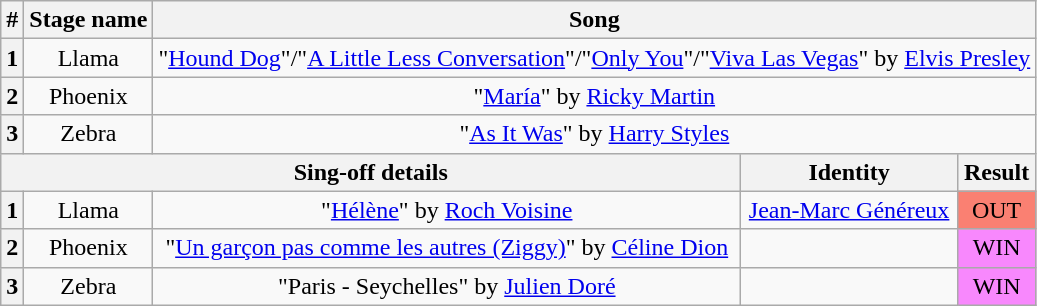<table class="wikitable plainrowheaders" style="text-align: center;">
<tr>
<th>#</th>
<th>Stage name</th>
<th colspan="3">Song</th>
</tr>
<tr>
<th>1</th>
<td>Llama</td>
<td colspan="3">"<a href='#'>Hound Dog</a>"/"<a href='#'>A Little Less Conversation</a>"/"<a href='#'>Only You</a>"/"<a href='#'>Viva Las Vegas</a>" by <a href='#'>Elvis Presley</a></td>
</tr>
<tr>
<th>2</th>
<td>Phoenix</td>
<td colspan="3">"<a href='#'>María</a>" by <a href='#'>Ricky Martin</a></td>
</tr>
<tr>
<th>3</th>
<td>Zebra</td>
<td colspan="3">"<a href='#'>As It Was</a>" by <a href='#'>Harry Styles</a></td>
</tr>
<tr>
<th colspan="3">Sing-off details</th>
<th>Identity</th>
<th>Result</th>
</tr>
<tr>
<th>1</th>
<td>Llama</td>
<td>"<a href='#'>Hélène</a>" by <a href='#'>Roch Voisine</a></td>
<td><a href='#'>Jean-Marc Généreux</a></td>
<td bgcolor=salmon>OUT</td>
</tr>
<tr>
<th>2</th>
<td>Phoenix</td>
<td>"<a href='#'>Un garçon pas comme les autres (Ziggy)</a>" by <a href='#'>Céline Dion</a></td>
<td></td>
<td bgcolor="#F888FD">WIN</td>
</tr>
<tr>
<th>3</th>
<td>Zebra</td>
<td>"Paris - Seychelles" by <a href='#'>Julien Doré</a></td>
<td></td>
<td bgcolor="#F888FD">WIN</td>
</tr>
</table>
